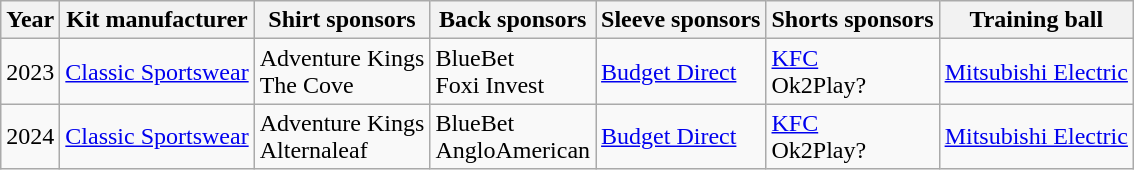<table class="wikitable" style="text-align:left;">
<tr>
<th>Year</th>
<th>Kit manufacturer</th>
<th>Shirt sponsors</th>
<th>Back sponsors</th>
<th>Sleeve sponsors</th>
<th>Shorts sponsors</th>
<th>Training ball</th>
</tr>
<tr>
<td>2023</td>
<td><a href='#'>Classic Sportswear</a></td>
<td>Adventure Kings<br>The Cove</td>
<td>BlueBet<br>Foxi Invest</td>
<td><a href='#'>Budget Direct</a></td>
<td><a href='#'>KFC</a><br>Ok2Play?</td>
<td><a href='#'>Mitsubishi Electric</a></td>
</tr>
<tr>
<td>2024</td>
<td><a href='#'>Classic Sportswear</a></td>
<td>Adventure Kings<br>Alternaleaf</td>
<td>BlueBet<br>AngloAmerican</td>
<td><a href='#'>Budget Direct</a></td>
<td><a href='#'>KFC</a><br>Ok2Play?</td>
<td><a href='#'>Mitsubishi Electric</a></td>
</tr>
</table>
